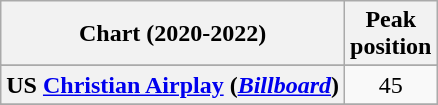<table class="wikitable sortable plainrowheaders" style="text-align:center">
<tr>
<th scope="col">Chart (2020-2022)</th>
<th scope="col">Peak<br> position</th>
</tr>
<tr>
</tr>
<tr>
<th scope="row">US <a href='#'>Christian Airplay</a> (<a href='#'><em>Billboard</em></a>)</th>
<td>45</td>
</tr>
<tr>
</tr>
</table>
